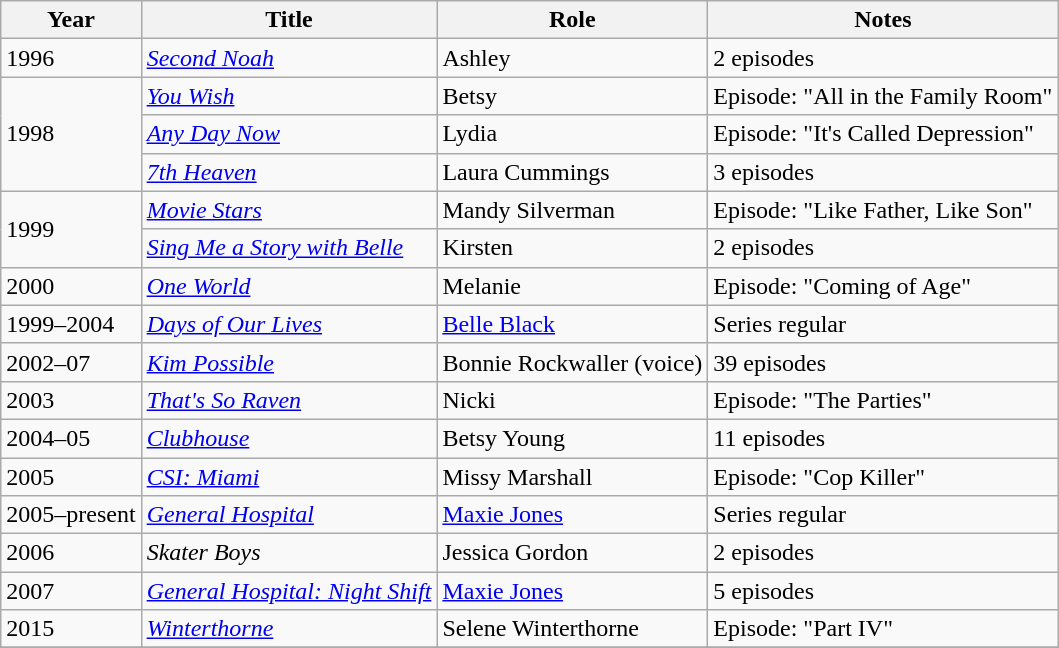<table class="wikitable sortable">
<tr>
<th>Year</th>
<th>Title</th>
<th>Role</th>
<th class="unsortable">Notes</th>
</tr>
<tr>
<td>1996</td>
<td><em><a href='#'>Second Noah</a></em></td>
<td>Ashley</td>
<td>2 episodes</td>
</tr>
<tr>
<td rowspan=3>1998</td>
<td><em><a href='#'>You Wish</a></em></td>
<td>Betsy</td>
<td>Episode: "All in the Family Room"</td>
</tr>
<tr>
<td><em><a href='#'>Any Day Now</a></em></td>
<td>Lydia</td>
<td>Episode: "It's Called Depression"</td>
</tr>
<tr>
<td><em><a href='#'>7th Heaven</a></em></td>
<td>Laura Cummings</td>
<td>3 episodes</td>
</tr>
<tr>
<td rowspan=2>1999</td>
<td><em><a href='#'>Movie Stars</a></em></td>
<td>Mandy Silverman</td>
<td>Episode: "Like Father, Like Son"</td>
</tr>
<tr>
<td><em><a href='#'>Sing Me a Story with Belle</a></em></td>
<td>Kirsten</td>
<td>2 episodes</td>
</tr>
<tr>
<td>2000</td>
<td><em><a href='#'>One World</a></em></td>
<td>Melanie</td>
<td>Episode: "Coming of Age"</td>
</tr>
<tr>
<td>1999–2004</td>
<td><em><a href='#'>Days of Our Lives</a></em></td>
<td><a href='#'>Belle Black</a></td>
<td>Series regular</td>
</tr>
<tr>
<td>2002–07</td>
<td><em><a href='#'>Kim Possible</a></em></td>
<td>Bonnie Rockwaller (voice)</td>
<td>39 episodes</td>
</tr>
<tr>
<td>2003</td>
<td><em><a href='#'>That's So Raven</a></em></td>
<td>Nicki</td>
<td>Episode: "The Parties"</td>
</tr>
<tr>
<td>2004–05</td>
<td><em><a href='#'>Clubhouse</a></em></td>
<td>Betsy Young</td>
<td>11 episodes</td>
</tr>
<tr>
<td>2005</td>
<td><em><a href='#'>CSI: Miami</a></em></td>
<td>Missy Marshall</td>
<td>Episode: "Cop Killer"</td>
</tr>
<tr>
<td>2005–present</td>
<td><em><a href='#'>General Hospital</a></em></td>
<td><a href='#'>Maxie Jones</a></td>
<td>Series regular</td>
</tr>
<tr>
<td>2006</td>
<td><em>Skater Boys</em></td>
<td>Jessica Gordon</td>
<td>2 episodes</td>
</tr>
<tr>
<td>2007</td>
<td><em><a href='#'>General Hospital: Night Shift</a></em></td>
<td><a href='#'>Maxie Jones</a></td>
<td>5 episodes</td>
</tr>
<tr>
<td>2015</td>
<td><em><a href='#'>Winterthorne</a></em></td>
<td>Selene Winterthorne</td>
<td>Episode: "Part IV"</td>
</tr>
<tr>
</tr>
</table>
